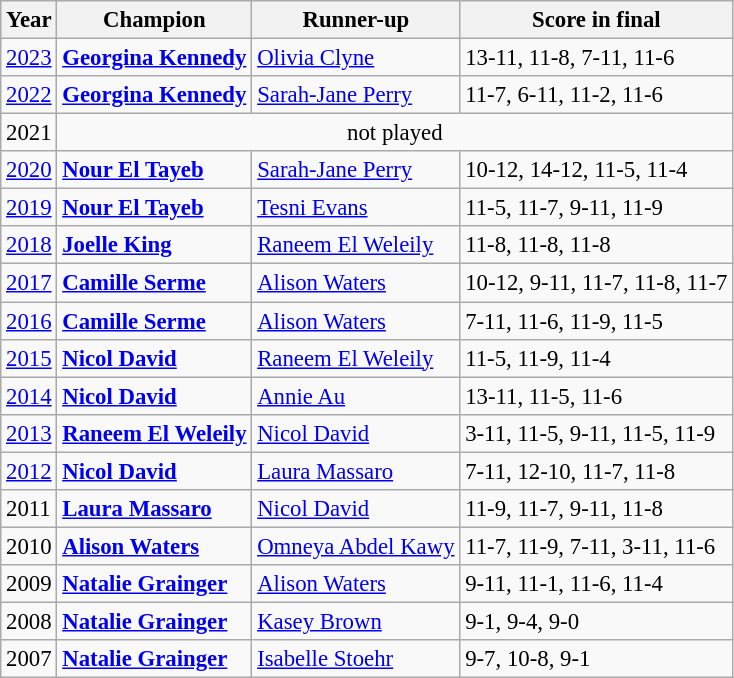<table class="wikitable" style="font-size: 95%;">
<tr>
<th>Year</th>
<th>Champion</th>
<th>Runner-up</th>
<th>Score in final</th>
</tr>
<tr>
<td><a href='#'>2023</a></td>
<td> <strong><a href='#'>Georgina Kennedy</a></strong></td>
<td> <a href='#'>Olivia Clyne</a></td>
<td>13-11, 11-8, 7-11, 11-6</td>
</tr>
<tr>
<td><a href='#'>2022</a></td>
<td> <strong><a href='#'>Georgina Kennedy</a></strong></td>
<td> <a href='#'>Sarah-Jane Perry</a></td>
<td>11-7, 6-11, 11-2, 11-6</td>
</tr>
<tr>
<td>2021</td>
<td colspan="3" style="text-align:center">not played</td>
</tr>
<tr>
<td><a href='#'>2020</a></td>
<td> <strong><a href='#'>Nour El Tayeb</a></strong></td>
<td> <a href='#'>Sarah-Jane Perry</a></td>
<td>10-12, 14-12, 11-5, 11-4</td>
</tr>
<tr>
<td><a href='#'>2019</a></td>
<td> <strong><a href='#'>Nour El Tayeb</a></strong></td>
<td> <a href='#'>Tesni Evans</a></td>
<td>11-5, 11-7, 9-11, 11-9</td>
</tr>
<tr>
<td><a href='#'>2018</a></td>
<td> <strong><a href='#'>Joelle King</a></strong></td>
<td> <a href='#'>Raneem El Weleily</a></td>
<td>11-8, 11-8, 11-8</td>
</tr>
<tr>
<td><a href='#'>2017</a></td>
<td> <strong><a href='#'>Camille Serme</a></strong></td>
<td> <a href='#'>Alison Waters</a></td>
<td>10-12, 9-11, 11-7, 11-8, 11-7</td>
</tr>
<tr>
<td><a href='#'>2016</a></td>
<td> <strong><a href='#'>Camille Serme</a></strong></td>
<td> <a href='#'>Alison Waters</a></td>
<td>7-11, 11-6, 11-9, 11-5</td>
</tr>
<tr>
<td><a href='#'>2015</a></td>
<td> <strong><a href='#'>Nicol David</a></strong></td>
<td> <a href='#'>Raneem El Weleily</a></td>
<td>11-5, 11-9, 11-4</td>
</tr>
<tr>
<td><a href='#'>2014</a></td>
<td> <strong><a href='#'>Nicol David</a></strong></td>
<td> <a href='#'>Annie Au</a></td>
<td>13-11, 11-5, 11-6</td>
</tr>
<tr>
<td><a href='#'>2013</a></td>
<td> <strong><a href='#'>Raneem El Weleily</a></strong></td>
<td> <a href='#'>Nicol David</a></td>
<td>3-11, 11-5, 9-11, 11-5, 11-9</td>
</tr>
<tr>
<td><a href='#'>2012</a></td>
<td> <strong><a href='#'>Nicol David</a></strong></td>
<td> <a href='#'>Laura Massaro</a></td>
<td>7-11, 12-10, 11-7, 11-8</td>
</tr>
<tr>
<td>2011</td>
<td> <strong><a href='#'>Laura Massaro</a></strong></td>
<td> <a href='#'>Nicol David</a></td>
<td>11-9, 11-7, 9-11, 11-8</td>
</tr>
<tr>
<td>2010</td>
<td> <strong><a href='#'>Alison Waters</a></strong></td>
<td> <a href='#'>Omneya Abdel Kawy</a></td>
<td>11-7, 11-9, 7-11, 3-11, 11-6</td>
</tr>
<tr>
<td>2009</td>
<td> <strong><a href='#'>Natalie Grainger</a></strong></td>
<td> <a href='#'>Alison Waters</a></td>
<td>9-11, 11-1, 11-6, 11-4</td>
</tr>
<tr>
<td>2008</td>
<td> <strong><a href='#'>Natalie Grainger</a></strong></td>
<td> <a href='#'>Kasey Brown</a></td>
<td>9-1, 9-4, 9-0</td>
</tr>
<tr>
<td>2007</td>
<td> <strong><a href='#'>Natalie Grainger</a></strong></td>
<td> <a href='#'>Isabelle Stoehr</a></td>
<td>9-7, 10-8, 9-1</td>
</tr>
</table>
